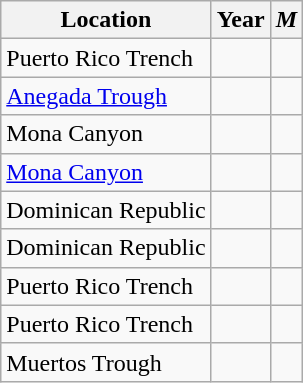<table class="wikitable sortable">
<tr>
<th>Location</th>
<th>Year</th>
<th><em>M</em></th>
</tr>
<tr>
<td>Puerto Rico Trench</td>
<td></td>
<td></td>
</tr>
<tr>
<td><a href='#'>Anegada Trough</a></td>
<td></td>
<td></td>
</tr>
<tr>
<td>Mona Canyon</td>
<td></td>
<td></td>
</tr>
<tr>
<td><a href='#'>Mona Canyon</a></td>
<td></td>
<td></td>
</tr>
<tr>
<td>Dominican Republic</td>
<td></td>
<td></td>
</tr>
<tr>
<td>Dominican Republic</td>
<td></td>
<td></td>
</tr>
<tr>
<td>Puerto Rico Trench</td>
<td></td>
<td></td>
</tr>
<tr>
<td>Puerto Rico Trench</td>
<td></td>
<td></td>
</tr>
<tr>
<td>Muertos Trough</td>
<td></td>
<td></td>
</tr>
</table>
